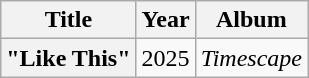<table class="wikitable plainrowheaders" style="text-align:center";>
<tr>
<th scope="col">Title</th>
<th scope="col">Year</th>
<th scope="col">Album</th>
</tr>
<tr>
<th scope="row">"Like This"</th>
<td>2025</td>
<td><em>Timescape</em></td>
</tr>
</table>
